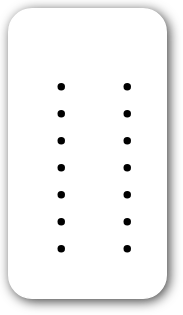<table style=" border-radius:1em; box-shadow: 0.1em 0.1em 0.5em rgba(0,0,0,0.75); background-color: white; border: 1px solid white; padding: 5px;">
<tr style="vertical-align:top;">
<td><br><ul><li></li><li></li><li></li><li></li><li></li><li></li><li></li></ul></td>
<td valign="top"><br><ul><li></li><li></li><li></li><li></li><li></li><li></li><li></li></ul></td>
<td></td>
</tr>
</table>
